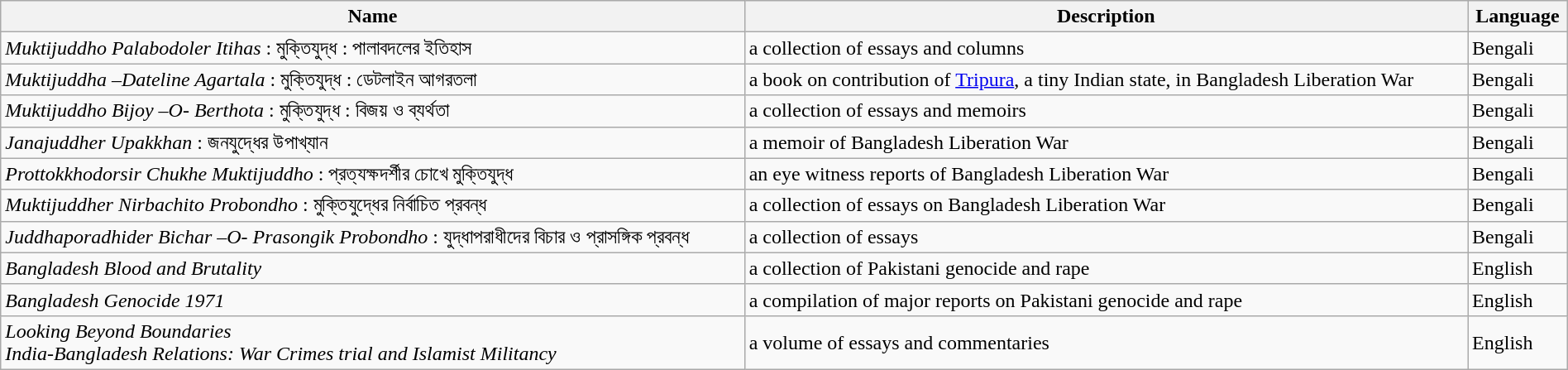<table class="wikitable sortable" width="100%">
<tr>
<th>Name</th>
<th>Description</th>
<th>Language</th>
</tr>
<tr>
<td><em>Muktijuddho Palabodoler Itihas</em> : মুক্তিযুদ্ধ : পালাবদলের ইতিহাস</td>
<td>a collection of essays and columns</td>
<td>Bengali</td>
</tr>
<tr>
<td><em>Muktijuddha –Dateline Agartala</em> : মুক্তিযুদ্ধ : ডেটলাইন আগরতলা</td>
<td>a book on contribution of <a href='#'>Tripura</a>, a tiny Indian state, in Bangladesh Liberation War</td>
<td>Bengali</td>
</tr>
<tr>
<td><em>Muktijuddho Bijoy –O- Berthota</em> : মুক্তিযুদ্ধ : বিজয় ও ব্যর্থতা</td>
<td>a collection of essays and memoirs</td>
<td>Bengali</td>
</tr>
<tr>
<td><em>Janajuddher Upakkhan</em> : জনযুদ্ধের উপাখ্যান</td>
<td>a memoir of Bangladesh Liberation War</td>
<td>Bengali</td>
</tr>
<tr>
<td><em>Prottokkhodorsir Chukhe Muktijuddho</em> : প্রত্যক্ষদর্শীর চোখে মুক্তিযুদ্ধ</td>
<td>an eye witness reports of Bangladesh Liberation War</td>
<td>Bengali</td>
</tr>
<tr>
<td><em>Muktijuddher Nirbachito Probondho</em> : মুক্তিযুদ্ধের নির্বাচিত প্রবন্ধ</td>
<td>a collection of essays on Bangladesh Liberation War</td>
<td>Bengali</td>
</tr>
<tr>
<td><em>Juddhaporadhider Bichar –O- Prasongik Probondho</em> : যুদ্ধাপরাধীদের বিচার ও প্রাসঙ্গিক প্রবন্ধ</td>
<td>a collection of essays</td>
<td>Bengali</td>
</tr>
<tr>
<td><em>Bangladesh Blood and Brutality</em> </td>
<td>a collection of Pakistani genocide and rape</td>
<td>English</td>
</tr>
<tr>
<td><em>Bangladesh Genocide 1971</em></td>
<td>a compilation of major reports on Pakistani genocide and rape</td>
<td>English</td>
</tr>
<tr>
<td><em>Looking Beyond Boundaries <br> India-Bangladesh Relations: War Crimes trial and Islamist Militancy</em></td>
<td>a volume of essays and commentaries</td>
<td>English</td>
</tr>
</table>
